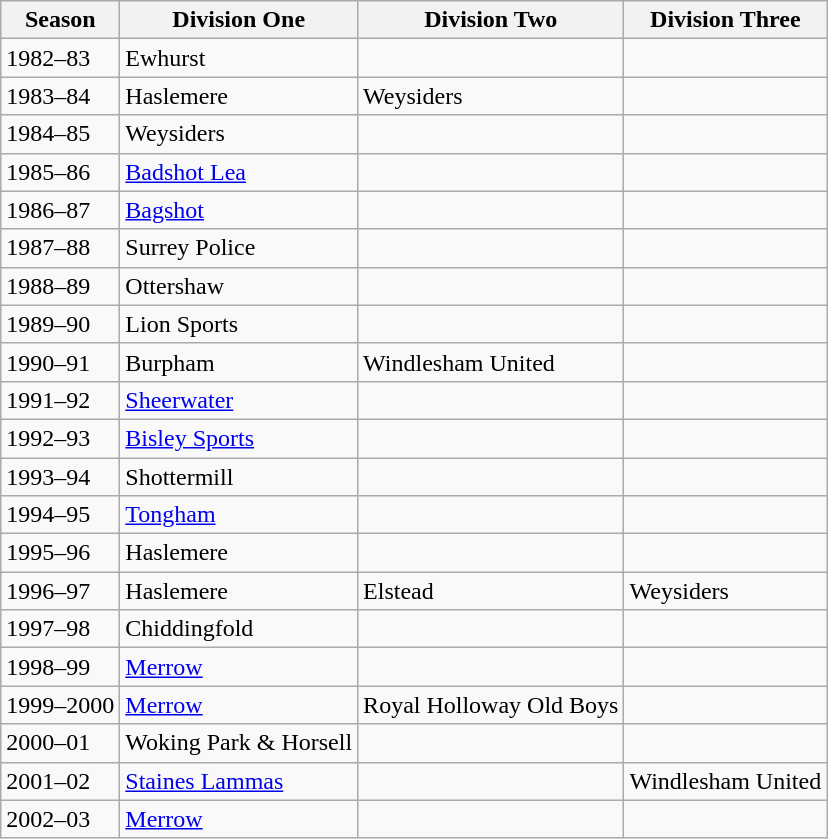<table class="wikitable" style="textalign-center">
<tr>
<th>Season</th>
<th>Division One</th>
<th>Division Two</th>
<th>Division Three</th>
</tr>
<tr>
<td>1982–83</td>
<td>Ewhurst</td>
<td></td>
<td></td>
</tr>
<tr>
<td>1983–84</td>
<td>Haslemere</td>
<td>Weysiders</td>
<td></td>
</tr>
<tr>
<td>1984–85</td>
<td>Weysiders</td>
<td></td>
<td></td>
</tr>
<tr>
<td>1985–86</td>
<td><a href='#'>Badshot Lea</a></td>
<td></td>
<td></td>
</tr>
<tr>
<td>1986–87</td>
<td><a href='#'>Bagshot</a></td>
<td></td>
<td></td>
</tr>
<tr>
<td>1987–88</td>
<td>Surrey Police</td>
<td></td>
<td></td>
</tr>
<tr>
<td>1988–89</td>
<td>Ottershaw</td>
<td></td>
<td></td>
</tr>
<tr>
<td>1989–90</td>
<td>Lion Sports</td>
<td></td>
<td></td>
</tr>
<tr>
<td>1990–91</td>
<td>Burpham</td>
<td>Windlesham United</td>
<td></td>
</tr>
<tr>
<td>1991–92</td>
<td><a href='#'>Sheerwater</a></td>
<td></td>
<td></td>
</tr>
<tr>
<td>1992–93</td>
<td><a href='#'>Bisley Sports</a></td>
<td></td>
<td></td>
</tr>
<tr>
<td>1993–94</td>
<td>Shottermill</td>
<td></td>
<td></td>
</tr>
<tr>
<td>1994–95</td>
<td><a href='#'>Tongham</a></td>
<td></td>
<td></td>
</tr>
<tr>
<td>1995–96</td>
<td>Haslemere</td>
<td></td>
<td></td>
</tr>
<tr>
<td>1996–97</td>
<td>Haslemere</td>
<td>Elstead</td>
<td>Weysiders</td>
</tr>
<tr>
<td>1997–98</td>
<td>Chiddingfold</td>
<td></td>
<td></td>
</tr>
<tr>
<td>1998–99</td>
<td><a href='#'>Merrow</a></td>
<td></td>
<td></td>
</tr>
<tr>
<td>1999–2000</td>
<td><a href='#'>Merrow</a></td>
<td>Royal Holloway Old Boys</td>
<td></td>
</tr>
<tr>
<td>2000–01</td>
<td>Woking Park & Horsell</td>
<td></td>
<td></td>
</tr>
<tr>
<td>2001–02</td>
<td><a href='#'>Staines Lammas</a></td>
<td></td>
<td>Windlesham United</td>
</tr>
<tr>
<td>2002–03</td>
<td><a href='#'>Merrow</a></td>
<td></td>
<td></td>
</tr>
</table>
